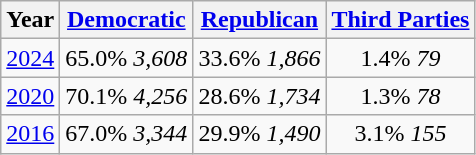<table class="wikitable">
<tr>
<th>Year</th>
<th><a href='#'>Democratic</a></th>
<th><a href='#'>Republican</a></th>
<th><a href='#'>Third Parties</a></th>
</tr>
<tr>
<td align="center" ><a href='#'>2024</a></td>
<td align="center" >65.0% <em>3,608</em></td>
<td align="center" >33.6% <em>1,866</em></td>
<td align="center" >1.4% <em>79</em></td>
</tr>
<tr>
<td align="center" ><a href='#'>2020</a></td>
<td align="center" >70.1% <em>4,256</em></td>
<td align="center" >28.6% <em>1,734</em></td>
<td align="center" >1.3% <em>78</em></td>
</tr>
<tr>
<td align="center" ><a href='#'>2016</a></td>
<td align="center" >67.0% <em>3,344</em></td>
<td align="center" >29.9% <em>1,490</em></td>
<td align="center" >3.1% <em>155</em></td>
</tr>
</table>
